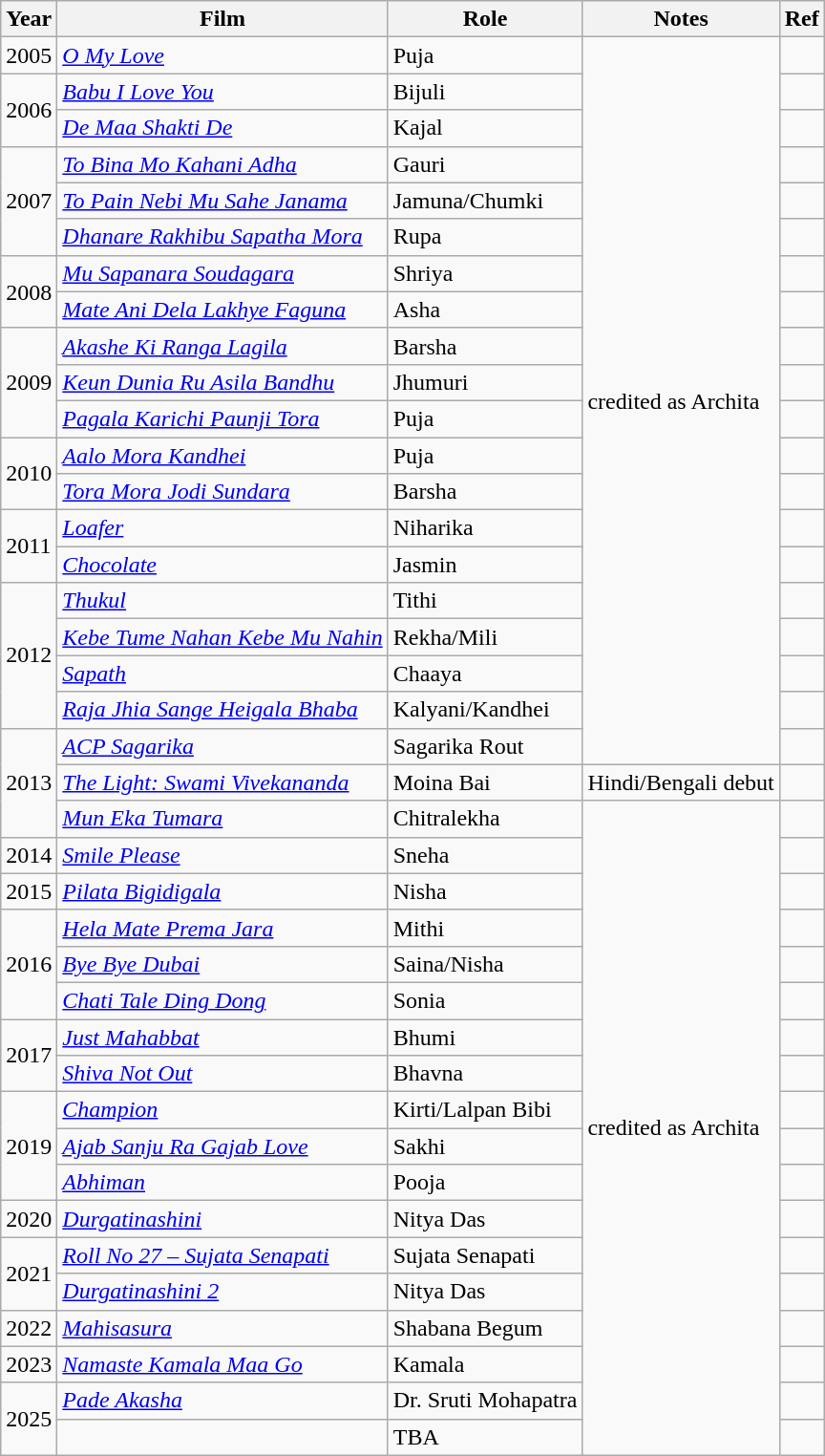<table class="wikitable sortable">
<tr>
<th>Year</th>
<th>Film</th>
<th>Role</th>
<th>Notes</th>
<th>Ref</th>
</tr>
<tr>
<td>2005</td>
<td><em><a href='#'>O My Love</a></em></td>
<td>Puja</td>
<td rowspan=20>credited as Archita</td>
<td></td>
</tr>
<tr>
<td rowspan=2>2006</td>
<td><em><a href='#'>Babu I Love You</a></em></td>
<td>Bijuli</td>
<td></td>
</tr>
<tr>
<td><em><a href='#'>De Maa Shakti De</a></em></td>
<td>Kajal</td>
<td></td>
</tr>
<tr>
<td rowspan=3>2007</td>
<td><em><a href='#'>To Bina Mo Kahani Adha</a></em></td>
<td>Gauri</td>
<td></td>
</tr>
<tr>
<td><em><a href='#'>To Pain Nebi Mu Sahe Janama</a></em></td>
<td>Jamuna/Chumki</td>
<td></td>
</tr>
<tr>
<td><em><a href='#'>Dhanare Rakhibu Sapatha Mora</a></em></td>
<td>Rupa</td>
<td></td>
</tr>
<tr>
<td rowspan=2>2008</td>
<td><em><a href='#'>Mu Sapanara Soudagara</a></em></td>
<td>Shriya</td>
<td></td>
</tr>
<tr>
<td><em><a href='#'>Mate Ani Dela Lakhye Faguna</a></em></td>
<td>Asha</td>
<td></td>
</tr>
<tr>
<td rowspan=3>2009</td>
<td><em><a href='#'>Akashe Ki Ranga Lagila</a></em></td>
<td>Barsha</td>
<td></td>
</tr>
<tr>
<td><em><a href='#'>Keun Dunia Ru Asila Bandhu</a></em></td>
<td>Jhumuri</td>
<td></td>
</tr>
<tr>
<td><em><a href='#'>Pagala Karichi Paunji Tora</a></em></td>
<td>Puja</td>
<td></td>
</tr>
<tr>
<td rowspan=2>2010</td>
<td><em><a href='#'>Aalo Mora Kandhei</a></em></td>
<td>Puja</td>
<td></td>
</tr>
<tr>
<td><em><a href='#'>Tora Mora Jodi Sundara</a></em></td>
<td>Barsha</td>
<td></td>
</tr>
<tr>
<td rowspan=2>2011</td>
<td><em><a href='#'>Loafer</a></em></td>
<td>Niharika</td>
<td></td>
</tr>
<tr>
<td><em><a href='#'>Chocolate</a></em></td>
<td>Jasmin</td>
<td></td>
</tr>
<tr>
<td rowspan=4>2012</td>
<td><em><a href='#'>Thukul</a></em></td>
<td>Tithi</td>
<td></td>
</tr>
<tr>
<td><em><a href='#'>Kebe Tume Nahan Kebe Mu Nahin</a></em></td>
<td>Rekha/Mili</td>
<td></td>
</tr>
<tr>
<td><em><a href='#'>Sapath</a></em></td>
<td>Chaaya</td>
<td></td>
</tr>
<tr>
<td><em><a href='#'>Raja Jhia Sange Heigala Bhaba</a></em></td>
<td>Kalyani/Kandhei</td>
<td></td>
</tr>
<tr>
<td rowspan=3>2013</td>
<td><em><a href='#'>ACP Sagarika</a></em></td>
<td>Sagarika Rout</td>
<td></td>
</tr>
<tr>
<td><em><a href='#'>The Light: Swami Vivekananda</a></em></td>
<td>Moina Bai</td>
<td>Hindi/Bengali debut</td>
<td></td>
</tr>
<tr>
<td><em><a href='#'>Mun Eka Tumara</a></em></td>
<td>Chitralekha</td>
<td rowspan=18>credited as Archita</td>
<td></td>
</tr>
<tr>
<td>2014</td>
<td><em><a href='#'>Smile Please</a></em></td>
<td>Sneha</td>
<td></td>
</tr>
<tr>
<td>2015</td>
<td><em><a href='#'>Pilata Bigidigala</a></em></td>
<td>Nisha</td>
<td></td>
</tr>
<tr>
<td rowspan=3>2016</td>
<td><em><a href='#'>Hela Mate Prema Jara</a></em></td>
<td>Mithi</td>
<td></td>
</tr>
<tr>
<td><em><a href='#'>Bye Bye Dubai</a></em></td>
<td>Saina/Nisha</td>
<td></td>
</tr>
<tr>
<td><em><a href='#'>Chati Tale Ding Dong</a></em></td>
<td>Sonia</td>
<td></td>
</tr>
<tr>
<td rowspan=2>2017</td>
<td><em><a href='#'>Just Mahabbat</a></em></td>
<td>Bhumi</td>
<td></td>
</tr>
<tr>
<td><em><a href='#'>Shiva Not Out</a></em></td>
<td>Bhavna</td>
<td></td>
</tr>
<tr>
<td rowspan=3>2019</td>
<td><em><a href='#'>Champion</a></em></td>
<td>Kirti/Lalpan Bibi</td>
<td></td>
</tr>
<tr>
<td><em><a href='#'>Ajab Sanju Ra Gajab Love</a></em></td>
<td>Sakhi</td>
<td></td>
</tr>
<tr>
<td><em><a href='#'>Abhiman</a></em></td>
<td>Pooja</td>
<td></td>
</tr>
<tr>
<td>2020</td>
<td><em><a href='#'>Durgatinashini</a></em></td>
<td>Nitya Das</td>
<td></td>
</tr>
<tr>
<td rowspan=2>2021</td>
<td><em><a href='#'>Roll No 27 – Sujata Senapati</a></em></td>
<td>Sujata Senapati</td>
<td></td>
</tr>
<tr>
<td><em><a href='#'>Durgatinashini 2</a></em></td>
<td>Nitya Das</td>
<td></td>
</tr>
<tr>
<td>2022</td>
<td><em><a href='#'>Mahisasura</a></em></td>
<td>Shabana Begum</td>
<td></td>
</tr>
<tr>
<td>2023</td>
<td><em><a href='#'>Namaste Kamala Maa Go</a></em></td>
<td>Kamala</td>
<td></td>
</tr>
<tr>
<td rowspan=2>2025</td>
<td><em><a href='#'>Pade Akasha</a></em></td>
<td>Dr. Sruti Mohapatra</td>
<td></td>
</tr>
<tr>
<td></td>
<td>TBA</td>
<td></td>
</tr>
</table>
